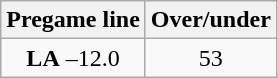<table class="wikitable">
<tr align="center">
<th style=>Pregame line</th>
<th style=>Over/under</th>
</tr>
<tr align="center">
<td><strong>LA</strong> –12.0</td>
<td>53</td>
</tr>
</table>
